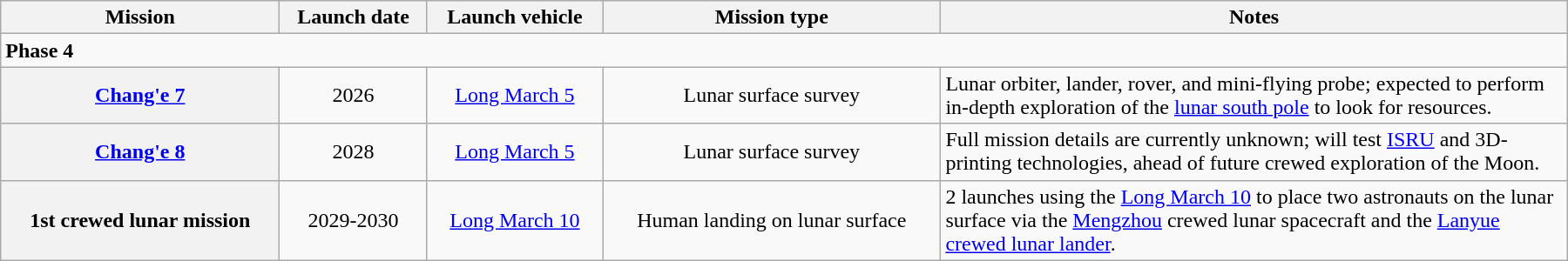<table class="wikitable" style="max-width:1200px;text-align: center;">
<tr>
<th scope="col">Mission</th>
<th scope="col">Launch date</th>
<th scope="col">Launch vehicle</th>
<th scope="col">Mission type</th>
<th scope="col" style="width:40%;">Notes</th>
</tr>
<tr>
<td colspan = 5 style="text-align: left;"><strong>Phase 4</strong></td>
</tr>
<tr>
<th scope="row"><a href='#'>Chang'e 7</a></th>
<td>2026</td>
<td><a href='#'>Long March 5</a></td>
<td>Lunar surface survey</td>
<td style="text-align: left;">Lunar orbiter, lander, rover, and mini-flying probe; expected to perform in-depth exploration of the <a href='#'>lunar south pole</a> to look for resources.</td>
</tr>
<tr>
<th scope="row"><a href='#'>Chang'e 8</a></th>
<td>2028</td>
<td><a href='#'>Long March 5</a></td>
<td>Lunar surface survey</td>
<td style="text-align: left;">Full mission details are currently unknown; will test <a href='#'>ISRU</a> and 3D-printing technologies, ahead of future crewed exploration of the Moon.</td>
</tr>
<tr>
<th scope="row">1st crewed lunar mission</th>
<td>2029-2030</td>
<td><a href='#'>Long March 10</a></td>
<td>Human landing on lunar surface</td>
<td style="text-align: left;">2 launches using the <a href='#'>Long March 10</a> to place two astronauts on the lunar surface via the <a href='#'>Mengzhou</a> crewed lunar spacecraft and the <a href='#'>Lanyue crewed lunar lander</a>.</td>
</tr>
</table>
